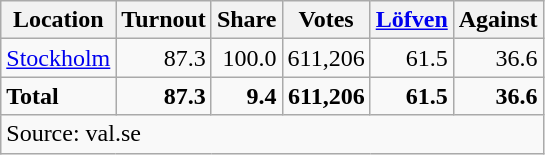<table class="wikitable sortable" style=text-align:right>
<tr>
<th>Location</th>
<th>Turnout</th>
<th>Share</th>
<th>Votes</th>
<th><a href='#'>Löfven</a></th>
<th>Against</th>
</tr>
<tr>
<td align=left><a href='#'>Stockholm</a></td>
<td>87.3</td>
<td>100.0</td>
<td>611,206</td>
<td>61.5</td>
<td>36.6</td>
</tr>
<tr>
<td align=left><strong>Total</strong></td>
<td><strong>87.3</strong></td>
<td><strong>9.4</strong></td>
<td><strong>611,206</strong></td>
<td><strong>61.5</strong></td>
<td><strong>36.6</strong></td>
</tr>
<tr>
<td align=left colspan=6>Source: val.se</td>
</tr>
</table>
